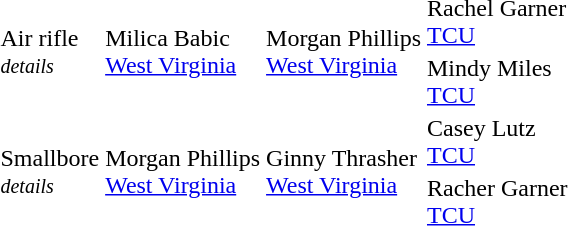<table>
<tr>
<td rowspan=2>Air rifle<br><small><em>details</em></small></td>
<td rowspan=2>Milica Babic<br> <a href='#'>West Virginia</a></td>
<td rowspan=2>Morgan Phillips<br> <a href='#'>West Virginia</a></td>
<td>Rachel Garner<br> <a href='#'>TCU</a></td>
</tr>
<tr>
<td>Mindy Miles<br> <a href='#'>TCU</a></td>
</tr>
<tr>
<td rowspan=2>Smallbore<br><small><em>details</em></small></td>
<td rowspan=2>Morgan Phillips<br> <a href='#'>West Virginia</a></td>
<td rowspan=2>Ginny Thrasher<br> <a href='#'>West Virginia</a></td>
<td>Casey Lutz<br> <a href='#'>TCU</a></td>
</tr>
<tr>
<td>Racher Garner<br> <a href='#'>TCU</a></td>
</tr>
</table>
